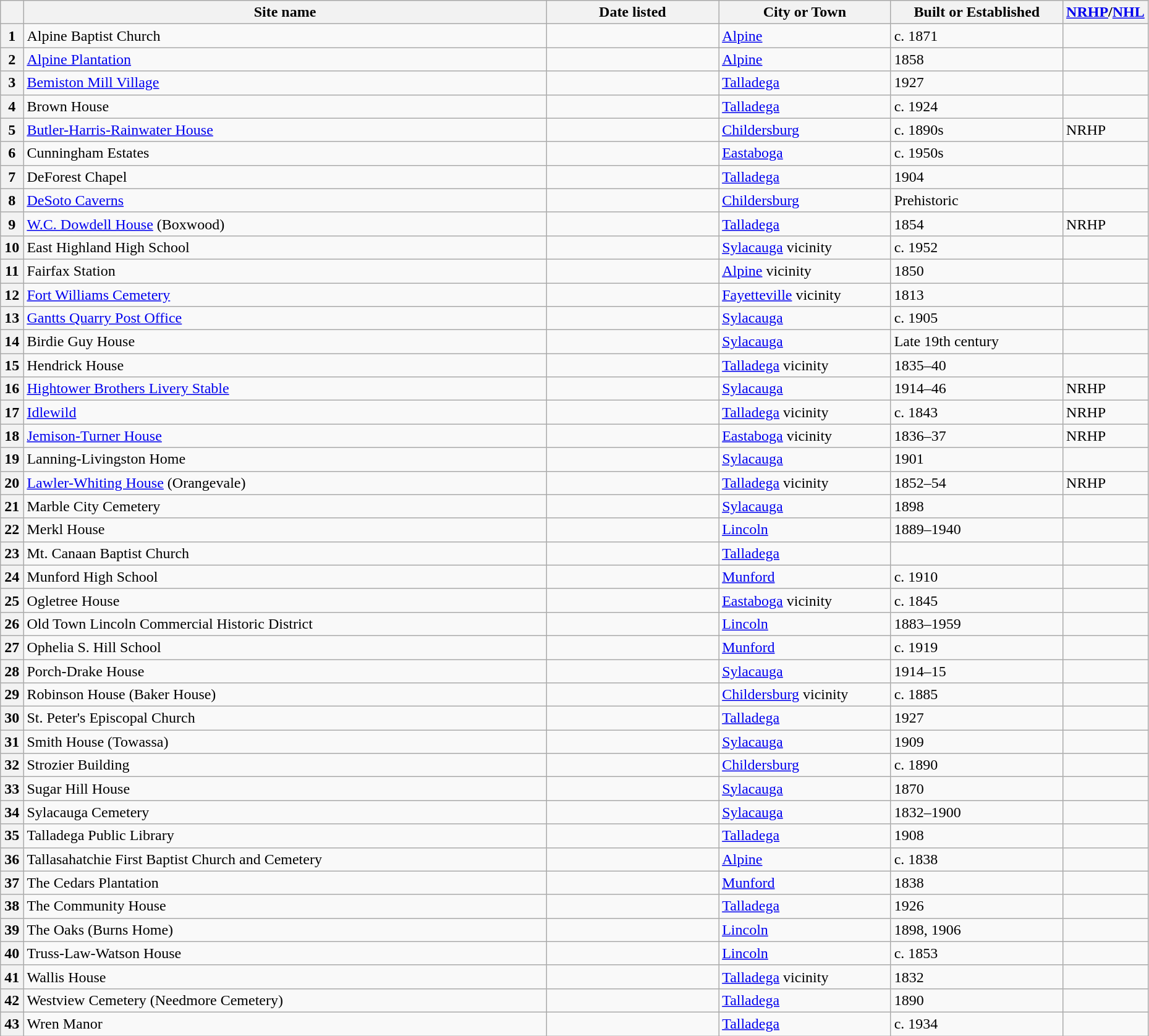<table class="wikitable" style="width:98%">
<tr>
<th width = 2% ></th>
<th><strong>Site name</strong></th>
<th width = 15% ><strong>Date listed</strong></th>
<th width = 15% ><strong>City or Town</strong></th>
<th width = 15% ><strong>Built or Established</strong></th>
<th width = 5%  ><strong><a href='#'>NRHP</a>/<a href='#'>NHL</a></strong></th>
</tr>
<tr ->
<th>1</th>
<td>Alpine Baptist Church</td>
<td></td>
<td><a href='#'>Alpine</a></td>
<td>c. 1871</td>
<td></td>
</tr>
<tr ->
<th>2</th>
<td><a href='#'>Alpine Plantation</a></td>
<td></td>
<td><a href='#'>Alpine</a></td>
<td>1858</td>
<td></td>
</tr>
<tr ->
<th>3</th>
<td><a href='#'>Bemiston Mill Village</a></td>
<td></td>
<td><a href='#'>Talladega</a></td>
<td>1927</td>
<td></td>
</tr>
<tr ->
<th>4</th>
<td>Brown House</td>
<td></td>
<td><a href='#'>Talladega</a></td>
<td>c. 1924</td>
<td></td>
</tr>
<tr ->
<th>5</th>
<td><a href='#'>Butler-Harris-Rainwater House</a></td>
<td></td>
<td><a href='#'>Childersburg</a></td>
<td>c. 1890s</td>
<td>NRHP</td>
</tr>
<tr ->
<th>6</th>
<td>Cunningham Estates</td>
<td></td>
<td><a href='#'>Eastaboga</a></td>
<td>c. 1950s</td>
<td></td>
</tr>
<tr ->
<th>7</th>
<td>DeForest Chapel</td>
<td></td>
<td><a href='#'>Talladega</a></td>
<td>1904</td>
<td></td>
</tr>
<tr ->
<th>8</th>
<td><a href='#'>DeSoto Caverns</a></td>
<td></td>
<td><a href='#'>Childersburg</a></td>
<td>Prehistoric</td>
<td></td>
</tr>
<tr ->
<th>9</th>
<td><a href='#'>W.C. Dowdell House</a> (Boxwood)</td>
<td></td>
<td><a href='#'>Talladega</a></td>
<td>1854</td>
<td>NRHP</td>
</tr>
<tr ->
<th>10</th>
<td>East Highland High School</td>
<td></td>
<td><a href='#'>Sylacauga</a> vicinity</td>
<td>c. 1952</td>
<td></td>
</tr>
<tr ->
<th>11</th>
<td>Fairfax Station</td>
<td></td>
<td><a href='#'>Alpine</a> vicinity</td>
<td>1850</td>
<td></td>
</tr>
<tr ->
<th>12</th>
<td><a href='#'>Fort Williams Cemetery</a></td>
<td></td>
<td><a href='#'>Fayetteville</a> vicinity</td>
<td>1813</td>
<td></td>
</tr>
<tr ->
<th>13</th>
<td><a href='#'>Gantts Quarry Post Office</a></td>
<td></td>
<td><a href='#'>Sylacauga</a></td>
<td>c. 1905</td>
<td></td>
</tr>
<tr ->
<th>14</th>
<td>Birdie Guy House</td>
<td></td>
<td><a href='#'>Sylacauga</a></td>
<td>Late 19th century</td>
<td></td>
</tr>
<tr ->
<th>15</th>
<td>Hendrick House</td>
<td></td>
<td><a href='#'>Talladega</a> vicinity</td>
<td>1835–40</td>
<td></td>
</tr>
<tr ->
<th>16</th>
<td><a href='#'>Hightower Brothers Livery Stable</a></td>
<td></td>
<td><a href='#'>Sylacauga</a></td>
<td>1914–46</td>
<td>NRHP</td>
</tr>
<tr ->
<th>17</th>
<td><a href='#'>Idlewild</a></td>
<td></td>
<td><a href='#'>Talladega</a> vicinity</td>
<td>c. 1843</td>
<td>NRHP</td>
</tr>
<tr ->
<th>18</th>
<td><a href='#'>Jemison-Turner House</a></td>
<td></td>
<td><a href='#'>Eastaboga</a> vicinity</td>
<td>1836–37</td>
<td>NRHP</td>
</tr>
<tr ->
<th>19</th>
<td>Lanning-Livingston Home</td>
<td></td>
<td><a href='#'>Sylacauga</a></td>
<td>1901</td>
<td></td>
</tr>
<tr ->
<th>20</th>
<td><a href='#'>Lawler-Whiting House</a> (Orangevale)</td>
<td></td>
<td><a href='#'>Talladega</a> vicinity</td>
<td>1852–54</td>
<td>NRHP</td>
</tr>
<tr ->
<th>21</th>
<td>Marble City Cemetery</td>
<td></td>
<td><a href='#'>Sylacauga</a></td>
<td>1898</td>
<td></td>
</tr>
<tr ->
<th>22</th>
<td>Merkl House</td>
<td></td>
<td><a href='#'>Lincoln</a></td>
<td>1889–1940</td>
<td></td>
</tr>
<tr ->
<th>23</th>
<td>Mt. Canaan Baptist Church</td>
<td></td>
<td><a href='#'>Talladega</a></td>
<td></td>
<td></td>
</tr>
<tr ->
<th>24</th>
<td>Munford High School</td>
<td></td>
<td><a href='#'>Munford</a></td>
<td>c. 1910</td>
<td></td>
</tr>
<tr ->
<th>25</th>
<td>Ogletree House</td>
<td></td>
<td><a href='#'>Eastaboga</a> vicinity</td>
<td>c. 1845</td>
<td></td>
</tr>
<tr ->
<th>26</th>
<td>Old Town Lincoln Commercial Historic District</td>
<td></td>
<td><a href='#'>Lincoln</a></td>
<td>1883–1959</td>
<td></td>
</tr>
<tr ->
<th>27</th>
<td>Ophelia S. Hill School</td>
<td></td>
<td><a href='#'>Munford</a></td>
<td>c. 1919</td>
<td></td>
</tr>
<tr ->
<th>28</th>
<td>Porch-Drake House</td>
<td></td>
<td><a href='#'>Sylacauga</a></td>
<td>1914–15</td>
<td></td>
</tr>
<tr ->
<th>29</th>
<td>Robinson House (Baker House)</td>
<td></td>
<td><a href='#'>Childersburg</a> vicinity</td>
<td>c. 1885</td>
<td></td>
</tr>
<tr ->
<th>30</th>
<td>St. Peter's Episcopal Church</td>
<td></td>
<td><a href='#'>Talladega</a></td>
<td>1927</td>
<td></td>
</tr>
<tr ->
<th>31</th>
<td>Smith House (Towassa)</td>
<td></td>
<td><a href='#'>Sylacauga</a></td>
<td>1909</td>
<td></td>
</tr>
<tr ->
<th>32</th>
<td>Strozier Building</td>
<td></td>
<td><a href='#'>Childersburg</a></td>
<td>c. 1890</td>
<td></td>
</tr>
<tr ->
<th>33</th>
<td>Sugar Hill House</td>
<td></td>
<td><a href='#'>Sylacauga</a></td>
<td>1870</td>
<td></td>
</tr>
<tr ->
<th>34</th>
<td>Sylacauga Cemetery</td>
<td></td>
<td><a href='#'>Sylacauga</a></td>
<td>1832–1900</td>
<td></td>
</tr>
<tr ->
<th>35</th>
<td>Talladega Public Library</td>
<td></td>
<td><a href='#'>Talladega</a></td>
<td>1908</td>
<td></td>
</tr>
<tr ->
<th>36</th>
<td>Tallasahatchie First Baptist Church and Cemetery</td>
<td></td>
<td><a href='#'>Alpine</a></td>
<td>c. 1838</td>
<td></td>
</tr>
<tr ->
<th>37</th>
<td>The Cedars Plantation</td>
<td></td>
<td><a href='#'>Munford</a></td>
<td>1838</td>
<td></td>
</tr>
<tr ->
<th>38</th>
<td>The Community House</td>
<td></td>
<td><a href='#'>Talladega</a></td>
<td>1926</td>
<td></td>
</tr>
<tr ->
<th>39</th>
<td>The Oaks (Burns Home)</td>
<td></td>
<td><a href='#'>Lincoln</a></td>
<td>1898, 1906</td>
<td></td>
</tr>
<tr ->
<th>40</th>
<td>Truss-Law-Watson House</td>
<td></td>
<td><a href='#'>Lincoln</a></td>
<td>c. 1853</td>
<td></td>
</tr>
<tr ->
<th>41</th>
<td>Wallis House</td>
<td></td>
<td><a href='#'>Talladega</a> vicinity</td>
<td>1832</td>
<td></td>
</tr>
<tr ->
<th>42</th>
<td>Westview Cemetery (Needmore Cemetery)</td>
<td></td>
<td><a href='#'>Talladega</a></td>
<td>1890</td>
<td></td>
</tr>
<tr ->
<th>43</th>
<td>Wren Manor</td>
<td></td>
<td><a href='#'>Talladega</a></td>
<td>c. 1934</td>
<td></td>
</tr>
</table>
